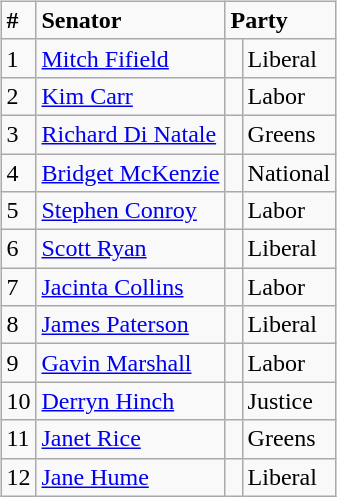<table style="width:100%;">
<tr>
<td><br>











































</td>
<td align=right><br><table class="wikitable">
<tr>
<td><strong>#</strong></td>
<td><strong>Senator</strong></td>
<td colspan="2"><strong>Party</strong></td>
</tr>
<tr>
<td>1</td>
<td><a href='#'>Mitch Fifield</a></td>
<td> </td>
<td>Liberal</td>
</tr>
<tr>
<td>2</td>
<td><a href='#'>Kim Carr</a></td>
<td> </td>
<td>Labor</td>
</tr>
<tr>
<td>3</td>
<td><a href='#'>Richard Di Natale</a></td>
<td> </td>
<td>Greens</td>
</tr>
<tr>
<td>4</td>
<td><a href='#'>Bridget McKenzie</a></td>
<td> </td>
<td>National</td>
</tr>
<tr>
<td>5</td>
<td><a href='#'>Stephen Conroy</a></td>
<td> </td>
<td>Labor</td>
</tr>
<tr>
<td>6</td>
<td><a href='#'>Scott Ryan</a></td>
<td> </td>
<td>Liberal</td>
</tr>
<tr>
<td>7</td>
<td><a href='#'>Jacinta Collins</a></td>
<td> </td>
<td>Labor</td>
</tr>
<tr>
<td>8</td>
<td><a href='#'>James Paterson</a></td>
<td> </td>
<td>Liberal</td>
</tr>
<tr>
<td>9</td>
<td><a href='#'>Gavin Marshall</a></td>
<td> </td>
<td>Labor</td>
</tr>
<tr>
<td>10</td>
<td><a href='#'>Derryn Hinch</a></td>
<td> </td>
<td>Justice</td>
</tr>
<tr>
<td>11</td>
<td><a href='#'>Janet Rice</a></td>
<td> </td>
<td>Greens</td>
</tr>
<tr>
<td>12</td>
<td><a href='#'>Jane Hume</a></td>
<td> </td>
<td>Liberal</td>
</tr>
</table>
</td>
</tr>
</table>
